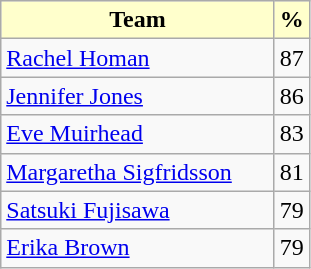<table class="wikitable">
<tr>
<th style="background:#ffc; width:175px;">Team</th>
<th style="background:#ffc;">%</th>
</tr>
<tr>
<td> <a href='#'>Rachel Homan</a></td>
<td>87</td>
</tr>
<tr>
<td> <a href='#'>Jennifer Jones</a></td>
<td>86</td>
</tr>
<tr>
<td> <a href='#'>Eve Muirhead</a></td>
<td>83</td>
</tr>
<tr>
<td> <a href='#'>Margaretha Sigfridsson</a></td>
<td>81</td>
</tr>
<tr>
<td> <a href='#'>Satsuki Fujisawa</a></td>
<td>79</td>
</tr>
<tr>
<td> <a href='#'>Erika Brown</a></td>
<td>79</td>
</tr>
</table>
